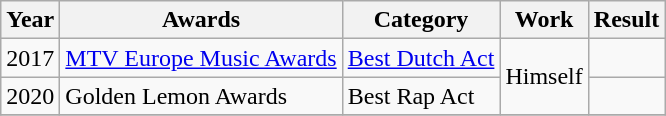<table class="wikitable sortable">
<tr>
<th>Year</th>
<th>Awards</th>
<th>Category</th>
<th>Work</th>
<th>Result</th>
</tr>
<tr>
<td>2017</td>
<td><a href='#'>MTV Europe Music Awards</a></td>
<td><a href='#'>Best Dutch Act</a></td>
<td rowspan="2">Himself</td>
<td></td>
</tr>
<tr>
<td>2020</td>
<td>Golden Lemon Awards</td>
<td>Best Rap Act</td>
<td></td>
</tr>
<tr>
</tr>
</table>
